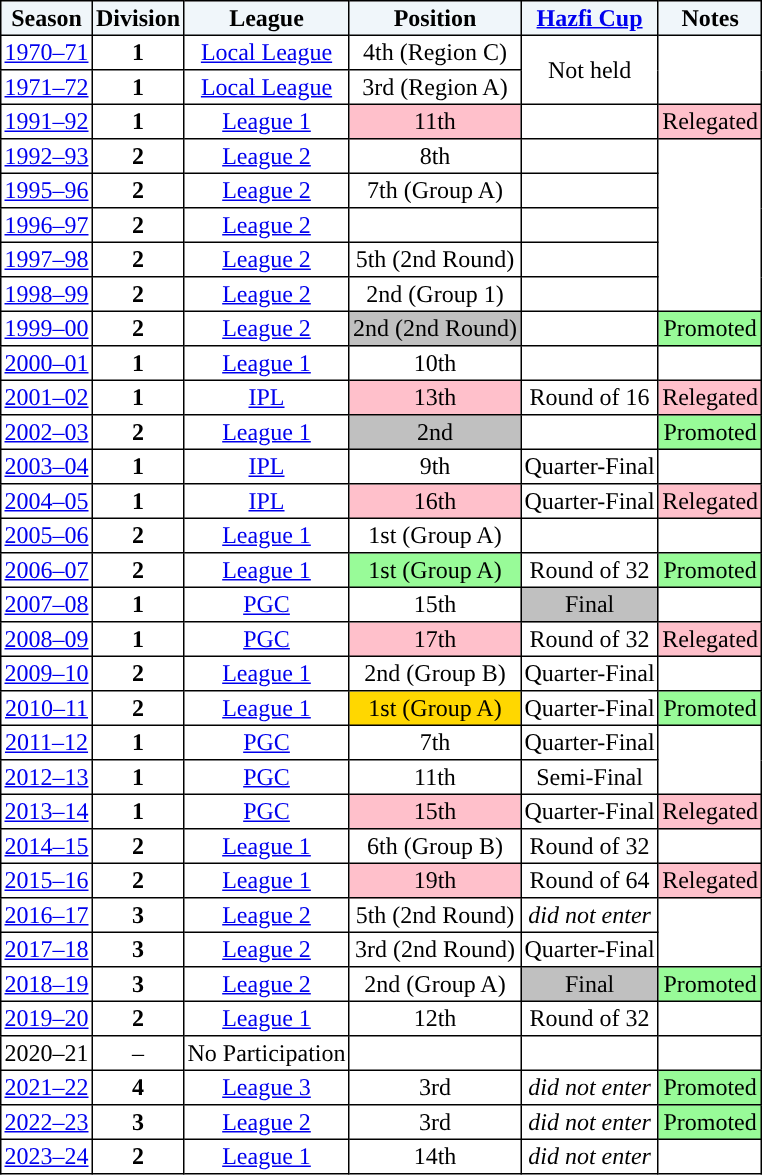<table border="1" cellpadding="2" style="border-collapse:collapse; text-align:center; font-size:normal;">
<tr style="background:#f0f6fa;">
<th>Season</th>
<th>Division</th>
<th>League</th>
<th>Position</th>
<th><a href='#'>Hazfi Cup</a></th>
<th>Notes</th>
</tr>
<tr>
<td><a href='#'>1970–71</a></td>
<td><strong>1</strong></td>
<td><a href='#'>Local League</a></td>
<td>4th (Region C)</td>
<td rowspan="2" style="text-align:center;">Not held</td>
<td rowspan="2"></td>
</tr>
<tr>
<td><a href='#'>1971–72</a></td>
<td><strong>1</strong></td>
<td><a href='#'>Local League</a></td>
<td>3rd (Region A)</td>
</tr>
<tr>
<td><a href='#'>1991–92</a></td>
<td><strong>1</strong></td>
<td><a href='#'>League 1</a></td>
<td bgcolor=Pink>11th</td>
<td></td>
<td bgcolor=Pink>Relegated</td>
</tr>
<tr>
<td><a href='#'>1992–93</a></td>
<td><strong>2</strong></td>
<td><a href='#'>League 2</a></td>
<td>8th</td>
<td></td>
<td rowspan="5"></td>
</tr>
<tr>
<td><a href='#'>1995–96</a></td>
<td><strong>2</strong></td>
<td><a href='#'>League 2</a></td>
<td>7th (Group A)</td>
<td></td>
</tr>
<tr>
<td><a href='#'>1996–97</a></td>
<td><strong>2</strong></td>
<td><a href='#'>League 2</a></td>
<td></td>
<td></td>
</tr>
<tr>
<td><a href='#'>1997–98</a></td>
<td><strong>2</strong></td>
<td><a href='#'>League 2</a></td>
<td>5th (2nd Round)</td>
<td></td>
</tr>
<tr>
<td><a href='#'>1998–99</a></td>
<td><strong>2</strong></td>
<td><a href='#'>League 2</a></td>
<td>2nd (Group 1)</td>
<td></td>
</tr>
<tr>
<td><a href='#'>1999–00</a></td>
<td><strong>2</strong></td>
<td><a href='#'>League 2</a></td>
<td style="background:silver">2nd (2nd Round)</td>
<td></td>
<td bgcolor=PaleGreen>Promoted</td>
</tr>
<tr>
<td><a href='#'>2000–01</a></td>
<td><strong>1</strong></td>
<td><a href='#'>League 1</a></td>
<td>10th</td>
<td></td>
<td></td>
</tr>
<tr>
<td><a href='#'>2001–02</a></td>
<td><strong>1</strong></td>
<td><a href='#'>IPL</a></td>
<td bgcolor=Pink>13th</td>
<td>Round of 16</td>
<td bgcolor=Pink>Relegated</td>
</tr>
<tr>
<td><a href='#'>2002–03</a></td>
<td><strong>2</strong></td>
<td><a href='#'>League 1</a></td>
<td style="background:silver">2nd</td>
<td></td>
<td bgcolor=PaleGreen>Promoted</td>
</tr>
<tr>
<td><a href='#'>2003–04</a></td>
<td><strong>1</strong></td>
<td><a href='#'>IPL</a></td>
<td>9th</td>
<td>Quarter-Final</td>
<td></td>
</tr>
<tr>
<td><a href='#'>2004–05</a></td>
<td><strong>1</strong></td>
<td><a href='#'>IPL</a></td>
<td bgcolor=Pink>16th</td>
<td>Quarter-Final</td>
<td bgcolor=Pink>Relegated</td>
</tr>
<tr>
<td><a href='#'>2005–06</a></td>
<td><strong>2</strong></td>
<td><a href='#'>League 1</a></td>
<td>1st (Group A)</td>
<td></td>
<td></td>
</tr>
<tr>
<td><a href='#'>2006–07</a></td>
<td><strong>2</strong></td>
<td><a href='#'>League 1</a></td>
<td bgcolor=PaleGreen>1st (Group A)</td>
<td>Round of 32</td>
<td bgcolor=PaleGreen>Promoted</td>
</tr>
<tr>
<td><a href='#'>2007–08</a></td>
<td><strong>1</strong></td>
<td><a href='#'>PGC</a></td>
<td>15th</td>
<td style="background:silver">Final</td>
<td></td>
</tr>
<tr>
<td><a href='#'>2008–09</a></td>
<td><strong>1</strong></td>
<td><a href='#'>PGC</a></td>
<td bgcolor=Pink>17th</td>
<td>Round of 32</td>
<td bgcolor=Pink>Relegated</td>
</tr>
<tr>
<td><a href='#'>2009–10</a></td>
<td><strong>2</strong></td>
<td><a href='#'>League 1</a></td>
<td>2nd (Group B)</td>
<td>Quarter-Final</td>
<td></td>
</tr>
<tr>
<td><a href='#'>2010–11</a></td>
<td><strong>2</strong></td>
<td><a href='#'>League 1</a></td>
<td bgcolor=gold>1st (Group A)</td>
<td>Quarter-Final</td>
<td bgcolor=PaleGreen>Promoted</td>
</tr>
<tr>
<td><a href='#'>2011–12</a></td>
<td><strong>1</strong></td>
<td><a href='#'>PGC</a></td>
<td>7th</td>
<td>Quarter-Final</td>
<td rowspan="2"></td>
</tr>
<tr>
<td><a href='#'>2012–13</a></td>
<td><strong>1</strong></td>
<td><a href='#'>PGC</a></td>
<td>11th</td>
<td>Semi-Final</td>
</tr>
<tr>
<td><a href='#'>2013–14</a></td>
<td><strong>1</strong></td>
<td><a href='#'>PGC</a></td>
<td bgcolor=Pink>15th</td>
<td>Quarter-Final</td>
<td bgcolor=Pink>Relegated</td>
</tr>
<tr>
<td><a href='#'>2014–15</a></td>
<td><strong>2</strong></td>
<td><a href='#'>League 1</a></td>
<td>6th (Group B)</td>
<td>Round of 32</td>
<td></td>
</tr>
<tr>
<td><a href='#'>2015–16</a></td>
<td><strong>2</strong></td>
<td><a href='#'>League 1</a></td>
<td bgcolor=Pink>19th</td>
<td>Round of 64</td>
<td bgcolor=Pink>Relegated</td>
</tr>
<tr>
<td><a href='#'>2016–17</a></td>
<td><strong>3</strong></td>
<td><a href='#'>League 2</a></td>
<td>5th (2nd Round)</td>
<td><em>did not enter</em></td>
<td rowspan="2"></td>
</tr>
<tr>
<td><a href='#'>2017–18</a></td>
<td><strong>3</strong></td>
<td><a href='#'>League 2</a></td>
<td>3rd (2nd Round)</td>
<td>Quarter-Final</td>
</tr>
<tr>
<td><a href='#'>2018–19</a></td>
<td><strong>3</strong></td>
<td><a href='#'>League 2</a></td>
<td>2nd (Group A)</td>
<td style="background:silver">Final</td>
<td bgcolor=PaleGreen>Promoted</td>
</tr>
<tr>
<td><a href='#'>2019–20</a></td>
<td><strong>2</strong></td>
<td><a href='#'>League 1</a></td>
<td>12th</td>
<td>Round of 32</td>
<td></td>
</tr>
<tr>
<td>2020–21</td>
<td>–</td>
<td>No Participation</td>
<td></td>
<td></td>
</tr>
<tr>
<td><a href='#'>2021–22</a></td>
<td><strong>4</strong></td>
<td><a href='#'>League 3</a></td>
<td>3rd</td>
<td><em>did not enter</em></td>
<td bgcolor=PaleGreen>Promoted</td>
</tr>
<tr>
<td><a href='#'>2022–23</a></td>
<td><strong>3</strong></td>
<td><a href='#'>League 2</a></td>
<td>3rd</td>
<td><em>did not enter</em></td>
<td bgcolor=PaleGreen>Promoted</td>
</tr>
<tr>
<td><a href='#'>2023–24</a></td>
<td><strong>2</strong></td>
<td><a href='#'>League 1</a></td>
<td>14th</td>
<td><em>did not enter</em></td>
<td></td>
</tr>
</table>
